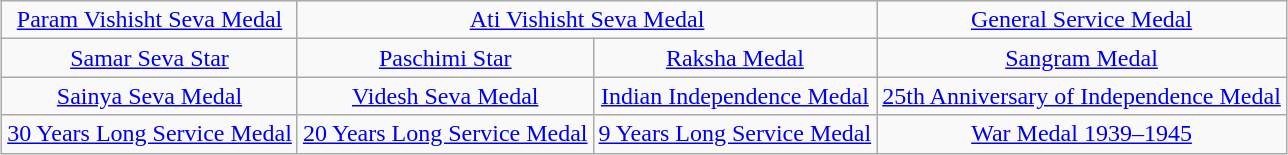<table class="wikitable" style="margin:1em auto; text-align:center;">
<tr>
<td colspan="1"><a href='#'>Param Vishisht Seva Medal</a></td>
<td colspan="2"><a href='#'>Ati Vishisht Seva Medal</a></td>
<td colspan= "1" style="text-align:center;"><a href='#'>General Service Medal</a></td>
</tr>
<tr>
<td><a href='#'>Samar Seva Star</a></td>
<td><a href='#'>Paschimi Star</a></td>
<td><a href='#'>Raksha Medal</a></td>
<td><a href='#'>Sangram Medal</a></td>
</tr>
<tr>
<td><a href='#'>Sainya Seva Medal</a></td>
<td><a href='#'>Videsh Seva Medal</a></td>
<td><a href='#'>Indian Independence Medal</a></td>
<td><a href='#'>25th Anniversary of Independence Medal</a></td>
</tr>
<tr>
<td><a href='#'>30 Years Long Service Medal</a></td>
<td><a href='#'>20 Years Long Service Medal</a></td>
<td><a href='#'>9 Years Long Service Medal</a></td>
<td><a href='#'>War Medal 1939–1945</a></td>
</tr>
</table>
